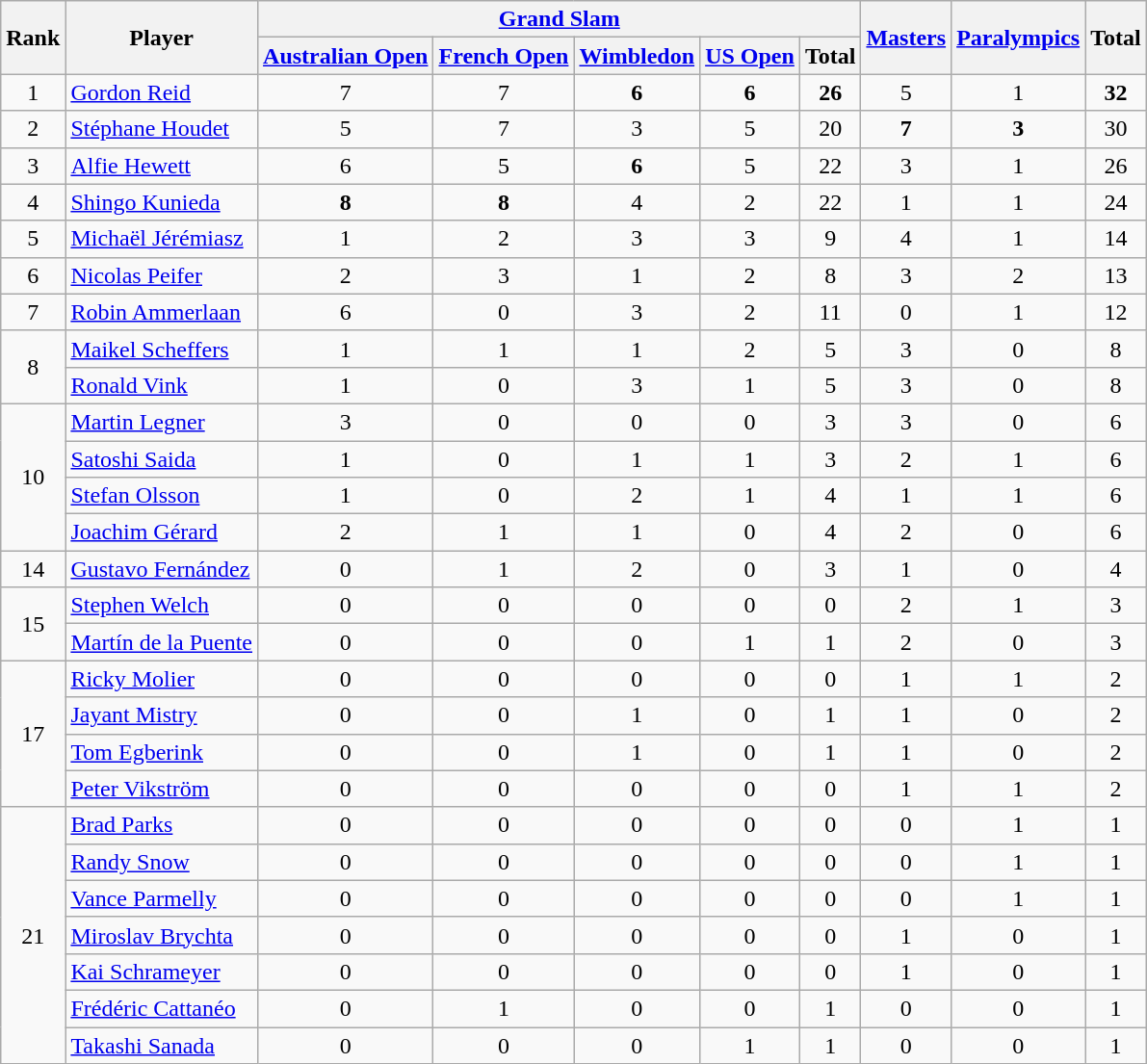<table class="wikitable sortable" style="text-align:center">
<tr>
<th rowspan="2" align="center">Rank</th>
<th rowspan="2" align="center">Player</th>
<th colspan="5" align="center"><a href='#'>Grand Slam</a></th>
<th rowspan="2" align="center"><a href='#'>Masters</a></th>
<th rowspan="2" align="center"><a href='#'>Paralympics</a></th>
<th rowspan="2" align="center">Total</th>
</tr>
<tr>
<th align="center"><a href='#'>Australian Open</a></th>
<th align="center"><a href='#'>French Open</a></th>
<th align="center"><a href='#'>Wimbledon</a></th>
<th align="center"><a href='#'>US Open</a></th>
<th align="center">Total</th>
</tr>
<tr>
<td>1</td>
<td style="text-align:left;" data-sort-value=""> <a href='#'>Gordon Reid</a></td>
<td>7</td>
<td>7</td>
<td><strong>6</strong></td>
<td><strong>6</strong></td>
<td><strong>26</strong></td>
<td>5</td>
<td>1</td>
<td><strong>32</strong></td>
</tr>
<tr>
<td>2</td>
<td style="text-align:left;" data-sort-value=""> <a href='#'>Stéphane Houdet</a></td>
<td>5</td>
<td>7</td>
<td>3</td>
<td>5</td>
<td>20</td>
<td><strong>7</strong></td>
<td><strong>3</strong></td>
<td>30</td>
</tr>
<tr>
<td>3</td>
<td style="text-align:left;" data-sort-value=""> <a href='#'>Alfie Hewett</a></td>
<td>6</td>
<td>5</td>
<td><strong>6</strong></td>
<td>5</td>
<td>22</td>
<td>3</td>
<td>1</td>
<td>26</td>
</tr>
<tr>
<td>4</td>
<td style="text-align:left;" data-sort-value=""> <a href='#'>Shingo Kunieda</a></td>
<td><strong>8</strong></td>
<td><strong>8</strong></td>
<td>4</td>
<td>2</td>
<td>22</td>
<td>1</td>
<td>1</td>
<td>24</td>
</tr>
<tr>
<td>5</td>
<td style="text-align:left;" data-sort-value=""> <a href='#'>Michaël Jérémiasz</a></td>
<td>1</td>
<td>2</td>
<td>3</td>
<td>3</td>
<td>9</td>
<td>4</td>
<td>1</td>
<td>14</td>
</tr>
<tr>
<td>6</td>
<td style="text-align:left;" data-sort-value=""> <a href='#'>Nicolas Peifer</a></td>
<td>2</td>
<td>3</td>
<td>1</td>
<td>2</td>
<td>8</td>
<td>3</td>
<td>2</td>
<td>13</td>
</tr>
<tr>
<td>7</td>
<td style="text-align:left;" data-sort-value=""> <a href='#'>Robin Ammerlaan</a></td>
<td>6</td>
<td>0</td>
<td>3</td>
<td>2</td>
<td>11</td>
<td>0</td>
<td>1</td>
<td>12</td>
</tr>
<tr>
<td rowspan="2">8</td>
<td style="text-align:left;" data-sort-value=""> <a href='#'>Maikel Scheffers</a></td>
<td>1</td>
<td>1</td>
<td>1</td>
<td>2</td>
<td>5</td>
<td>3</td>
<td>0</td>
<td>8</td>
</tr>
<tr>
<td style="text-align:left;" data-sort-value=""> <a href='#'>Ronald Vink</a></td>
<td>1</td>
<td>0</td>
<td>3</td>
<td>1</td>
<td>5</td>
<td>3</td>
<td>0</td>
<td>8</td>
</tr>
<tr>
<td rowspan="4">10</td>
<td style="text-align:left;" data-sort-value=""> <a href='#'>Martin Legner</a></td>
<td>3</td>
<td>0</td>
<td>0</td>
<td>0</td>
<td>3</td>
<td>3</td>
<td>0</td>
<td>6</td>
</tr>
<tr>
<td style="text-align:left;" data-sort-value=""> <a href='#'>Satoshi Saida</a></td>
<td>1</td>
<td>0</td>
<td>1</td>
<td>1</td>
<td>3</td>
<td>2</td>
<td>1</td>
<td>6</td>
</tr>
<tr>
<td style="text-align:left;" data-sort-value=""> <a href='#'>Stefan Olsson</a></td>
<td>1</td>
<td>0</td>
<td>2</td>
<td>1</td>
<td>4</td>
<td>1</td>
<td>1</td>
<td>6</td>
</tr>
<tr>
<td style="text-align:left;" data-sort-value=""> <a href='#'>Joachim Gérard</a></td>
<td>2</td>
<td>1</td>
<td>1</td>
<td>0</td>
<td>4</td>
<td>2</td>
<td>0</td>
<td>6</td>
</tr>
<tr>
<td>14</td>
<td style="text-align:left;" data-sort-value=""> <a href='#'>Gustavo Fernández</a></td>
<td>0</td>
<td>1</td>
<td>2</td>
<td>0</td>
<td>3</td>
<td>1</td>
<td>0</td>
<td>4</td>
</tr>
<tr>
<td rowspan="2">15</td>
<td style="text-align:left;" data-sort-value=""> <a href='#'>Stephen Welch</a></td>
<td>0</td>
<td>0</td>
<td>0</td>
<td>0</td>
<td>0</td>
<td>2</td>
<td>1</td>
<td>3</td>
</tr>
<tr>
<td style="text-align:left;" data-sort-value=""> <a href='#'>Martín de la Puente</a></td>
<td>0</td>
<td>0</td>
<td>0</td>
<td>1</td>
<td>1</td>
<td>2</td>
<td>0</td>
<td>3</td>
</tr>
<tr>
<td rowspan="4">17</td>
<td style="text-align:left;" data-sort-value=""> <a href='#'>Ricky Molier</a></td>
<td>0</td>
<td>0</td>
<td>0</td>
<td>0</td>
<td>0</td>
<td>1</td>
<td>1</td>
<td>2</td>
</tr>
<tr>
<td style="text-align:left;" data-sort-value=""> <a href='#'>Jayant Mistry</a></td>
<td>0</td>
<td>0</td>
<td>1</td>
<td>0</td>
<td>1</td>
<td>1</td>
<td>0</td>
<td>2</td>
</tr>
<tr>
<td style="text-align:left;" data-sort-value=""> <a href='#'>Tom Egberink</a></td>
<td>0</td>
<td>0</td>
<td>1</td>
<td>0</td>
<td>1</td>
<td>1</td>
<td>0</td>
<td>2</td>
</tr>
<tr>
<td style="text-align:left;" data-sort-value=""> <a href='#'>Peter Vikström</a></td>
<td>0</td>
<td>0</td>
<td>0</td>
<td>0</td>
<td>0</td>
<td>1</td>
<td>1</td>
<td>2</td>
</tr>
<tr>
<td rowspan="7">21</td>
<td style="text-align:left;" data-sort-value=""> <a href='#'>Brad Parks</a></td>
<td>0</td>
<td>0</td>
<td>0</td>
<td>0</td>
<td>0</td>
<td>0</td>
<td>1</td>
<td>1</td>
</tr>
<tr>
<td style="text-align:left;" data-sort-value=""> <a href='#'>Randy Snow</a></td>
<td>0</td>
<td>0</td>
<td>0</td>
<td>0</td>
<td>0</td>
<td>0</td>
<td>1</td>
<td>1</td>
</tr>
<tr>
<td style="text-align:left;" data-sort-value=""> <a href='#'>Vance Parmelly</a></td>
<td>0</td>
<td>0</td>
<td>0</td>
<td>0</td>
<td>0</td>
<td>0</td>
<td>1</td>
<td>1</td>
</tr>
<tr>
<td style="text-align:left;" data-sort-value=""> <a href='#'>Miroslav Brychta</a></td>
<td>0</td>
<td>0</td>
<td>0</td>
<td>0</td>
<td>0</td>
<td>1</td>
<td>0</td>
<td>1</td>
</tr>
<tr>
<td style="text-align:left;" data-sort-value=""> <a href='#'>Kai Schrameyer</a></td>
<td>0</td>
<td>0</td>
<td>0</td>
<td>0</td>
<td>0</td>
<td>1</td>
<td>0</td>
<td>1</td>
</tr>
<tr>
<td style="text-align:left;" data-sort-value=""> <a href='#'>Frédéric Cattanéo</a></td>
<td>0</td>
<td>1</td>
<td>0</td>
<td>0</td>
<td>1</td>
<td>0</td>
<td>0</td>
<td>1</td>
</tr>
<tr>
<td style="text-align:left;" data-sort-value=""> <a href='#'>Takashi Sanada</a></td>
<td>0</td>
<td>0</td>
<td>0</td>
<td>1</td>
<td>1</td>
<td>0</td>
<td>0</td>
<td>1</td>
</tr>
</table>
